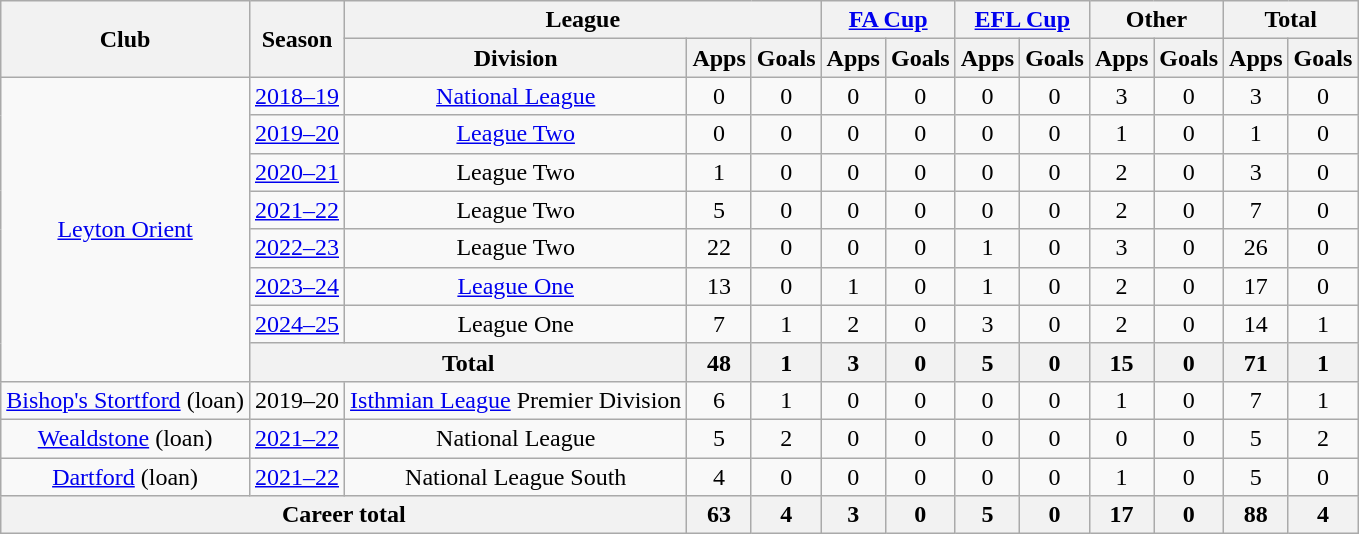<table class="wikitable" style="text-align:center">
<tr>
<th rowspan="2">Club</th>
<th rowspan="2">Season</th>
<th colspan="3">League</th>
<th colspan="2"><a href='#'>FA Cup</a></th>
<th colspan="2"><a href='#'>EFL Cup</a></th>
<th colspan="2">Other</th>
<th colspan="2">Total</th>
</tr>
<tr>
<th>Division</th>
<th>Apps</th>
<th>Goals</th>
<th>Apps</th>
<th>Goals</th>
<th>Apps</th>
<th>Goals</th>
<th>Apps</th>
<th>Goals</th>
<th>Apps</th>
<th>Goals</th>
</tr>
<tr>
<td rowspan="8"><a href='#'>Leyton Orient</a></td>
<td><a href='#'>2018–19</a></td>
<td><a href='#'>National League</a></td>
<td>0</td>
<td>0</td>
<td>0</td>
<td>0</td>
<td>0</td>
<td>0</td>
<td>3</td>
<td>0</td>
<td>3</td>
<td>0</td>
</tr>
<tr>
<td><a href='#'>2019–20</a></td>
<td><a href='#'>League Two</a></td>
<td>0</td>
<td>0</td>
<td>0</td>
<td>0</td>
<td>0</td>
<td>0</td>
<td>1</td>
<td>0</td>
<td>1</td>
<td>0</td>
</tr>
<tr>
<td><a href='#'>2020–21</a></td>
<td>League Two</td>
<td>1</td>
<td>0</td>
<td>0</td>
<td>0</td>
<td>0</td>
<td>0</td>
<td>2</td>
<td>0</td>
<td>3</td>
<td>0</td>
</tr>
<tr>
<td><a href='#'>2021–22</a></td>
<td>League Two</td>
<td>5</td>
<td>0</td>
<td>0</td>
<td>0</td>
<td>0</td>
<td>0</td>
<td>2</td>
<td>0</td>
<td>7</td>
<td>0</td>
</tr>
<tr>
<td><a href='#'>2022–23</a></td>
<td>League Two</td>
<td>22</td>
<td>0</td>
<td>0</td>
<td>0</td>
<td>1</td>
<td>0</td>
<td>3</td>
<td>0</td>
<td>26</td>
<td>0</td>
</tr>
<tr>
<td><a href='#'>2023–24</a></td>
<td><a href='#'>League One</a></td>
<td>13</td>
<td>0</td>
<td>1</td>
<td>0</td>
<td>1</td>
<td>0</td>
<td>2</td>
<td>0</td>
<td>17</td>
<td>0</td>
</tr>
<tr>
<td><a href='#'>2024–25</a></td>
<td>League One</td>
<td>7</td>
<td>1</td>
<td>2</td>
<td>0</td>
<td>3</td>
<td>0</td>
<td>2</td>
<td>0</td>
<td>14</td>
<td>1</td>
</tr>
<tr>
<th colspan="2">Total</th>
<th>48</th>
<th>1</th>
<th>3</th>
<th>0</th>
<th>5</th>
<th>0</th>
<th>15</th>
<th>0</th>
<th>71</th>
<th>1</th>
</tr>
<tr>
<td><a href='#'>Bishop's Stortford</a> (loan)</td>
<td>2019–20</td>
<td><a href='#'>Isthmian League</a> Premier Division</td>
<td>6</td>
<td>1</td>
<td>0</td>
<td>0</td>
<td>0</td>
<td>0</td>
<td>1</td>
<td>0</td>
<td>7</td>
<td>1</td>
</tr>
<tr>
<td><a href='#'>Wealdstone</a> (loan)</td>
<td><a href='#'>2021–22</a></td>
<td>National League</td>
<td>5</td>
<td>2</td>
<td>0</td>
<td>0</td>
<td>0</td>
<td>0</td>
<td>0</td>
<td>0</td>
<td>5</td>
<td>2</td>
</tr>
<tr>
<td><a href='#'>Dartford</a> (loan)</td>
<td><a href='#'>2021–22</a></td>
<td>National League South</td>
<td>4</td>
<td>0</td>
<td>0</td>
<td>0</td>
<td>0</td>
<td>0</td>
<td>1</td>
<td>0</td>
<td>5</td>
<td>0</td>
</tr>
<tr>
<th colspan="3">Career total</th>
<th>63</th>
<th>4</th>
<th>3</th>
<th>0</th>
<th>5</th>
<th>0</th>
<th>17</th>
<th>0</th>
<th>88</th>
<th>4</th>
</tr>
</table>
